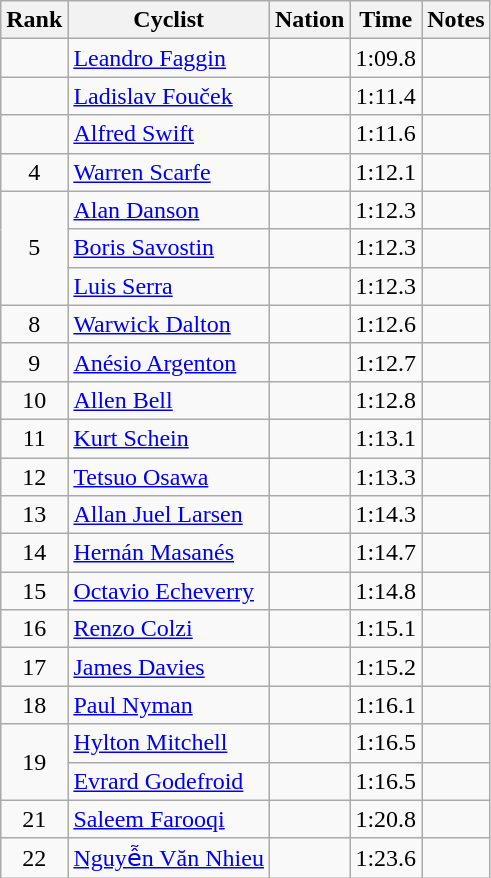<table class="wikitable sortable" style="text-align:center">
<tr>
<th>Rank</th>
<th>Cyclist</th>
<th>Nation</th>
<th>Time</th>
<th>Notes</th>
</tr>
<tr>
<td></td>
<td align=left><a href='#'>Leandro Faggin</a></td>
<td align=left></td>
<td>1:09.8</td>
<td></td>
</tr>
<tr>
<td></td>
<td align=left><a href='#'>Ladislav Fouček</a></td>
<td align=left></td>
<td>1:11.4</td>
<td></td>
</tr>
<tr>
<td></td>
<td align=left><a href='#'>Alfred Swift</a></td>
<td align=left></td>
<td>1:11.6</td>
<td></td>
</tr>
<tr>
<td>4</td>
<td align=left><a href='#'>Warren Scarfe</a></td>
<td align=left></td>
<td>1:12.1</td>
<td></td>
</tr>
<tr>
<td rowspan=3>5</td>
<td align=left><a href='#'>Alan Danson</a></td>
<td align=left></td>
<td>1:12.3</td>
<td></td>
</tr>
<tr>
<td align=left><a href='#'>Boris Savostin</a></td>
<td align=left></td>
<td>1:12.3</td>
<td></td>
</tr>
<tr>
<td align=left><a href='#'>Luis Serra</a></td>
<td align=left></td>
<td>1:12.3</td>
<td></td>
</tr>
<tr>
<td>8</td>
<td align=left><a href='#'>Warwick Dalton</a></td>
<td align=left></td>
<td>1:12.6</td>
<td></td>
</tr>
<tr>
<td>9</td>
<td align=left><a href='#'>Anésio Argenton</a></td>
<td align=left></td>
<td>1:12.7</td>
<td></td>
</tr>
<tr>
<td>10</td>
<td align=left><a href='#'>Allen Bell</a></td>
<td align=left></td>
<td>1:12.8</td>
<td></td>
</tr>
<tr>
<td>11</td>
<td align=left><a href='#'>Kurt Schein</a></td>
<td align=left></td>
<td>1:13.1</td>
<td></td>
</tr>
<tr>
<td>12</td>
<td align=left><a href='#'>Tetsuo Osawa</a></td>
<td align=left></td>
<td>1:13.3</td>
<td></td>
</tr>
<tr>
<td>13</td>
<td align=left><a href='#'>Allan Juel Larsen</a></td>
<td align=left></td>
<td>1:14.3</td>
<td></td>
</tr>
<tr>
<td>14</td>
<td align=left><a href='#'>Hernán Masanés</a></td>
<td align=left></td>
<td>1:14.7</td>
<td></td>
</tr>
<tr>
<td>15</td>
<td align=left><a href='#'>Octavio Echeverry</a></td>
<td align=left></td>
<td>1:14.8</td>
<td></td>
</tr>
<tr>
<td>16</td>
<td align=left><a href='#'>Renzo Colzi</a></td>
<td align=left></td>
<td>1:15.1</td>
<td></td>
</tr>
<tr>
<td>17</td>
<td align=left><a href='#'>James Davies</a></td>
<td align=left></td>
<td>1:15.2</td>
<td></td>
</tr>
<tr>
<td>18</td>
<td align=left><a href='#'>Paul Nyman</a></td>
<td align=left></td>
<td>1:16.1</td>
<td></td>
</tr>
<tr>
<td rowspan=2>19</td>
<td align=left><a href='#'>Hylton Mitchell</a></td>
<td align=left></td>
<td>1:16.5</td>
<td></td>
</tr>
<tr>
<td align=left><a href='#'>Evrard Godefroid</a></td>
<td align=left></td>
<td>1:16.5</td>
<td></td>
</tr>
<tr>
<td>21</td>
<td align=left><a href='#'>Saleem Farooqi</a></td>
<td align=left></td>
<td>1:20.8</td>
<td></td>
</tr>
<tr>
<td>22</td>
<td align=left><a href='#'>Nguyễn Văn Nhieu</a></td>
<td align=left></td>
<td>1:23.6</td>
<td></td>
</tr>
</table>
